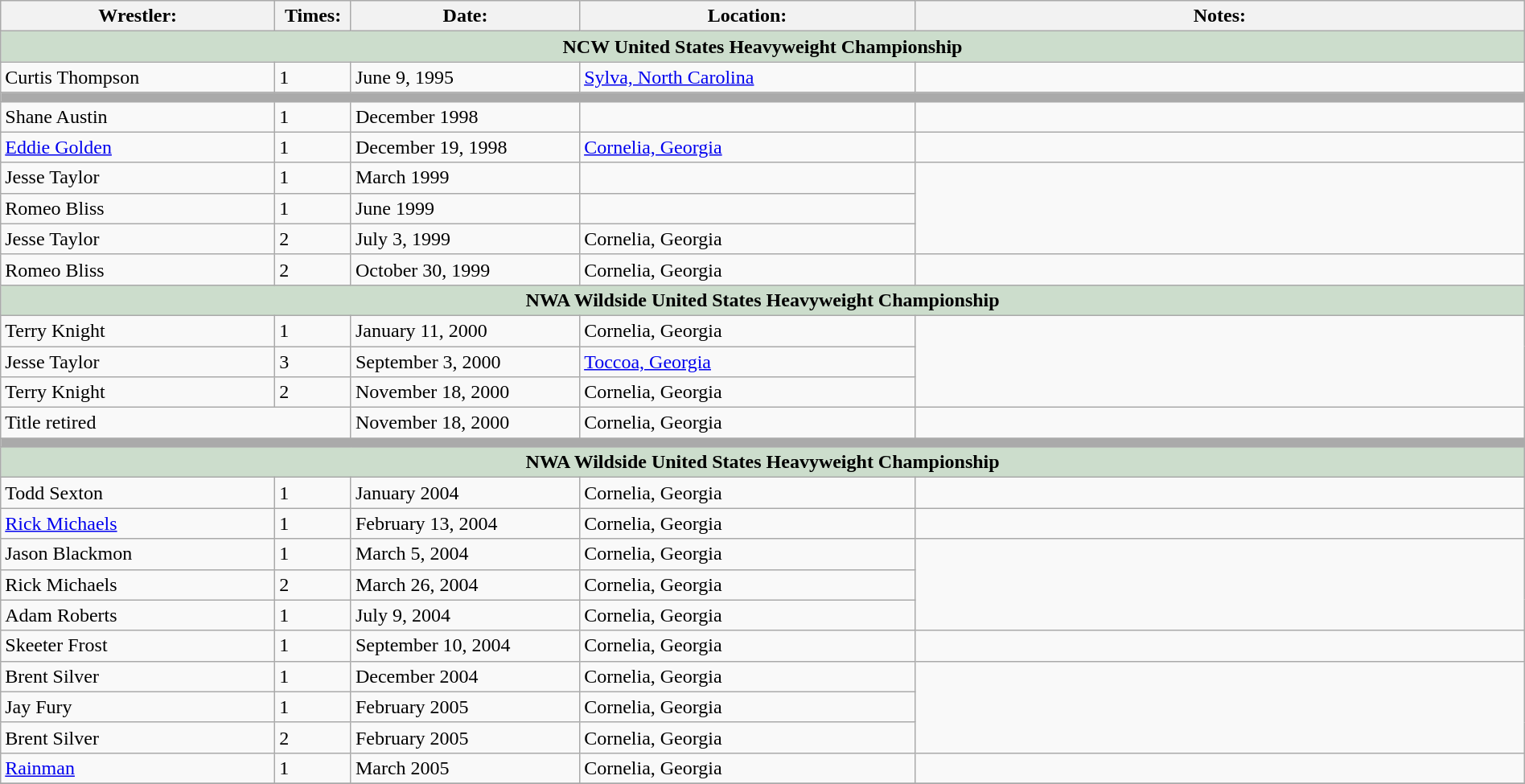<table class="wikitable" width=100%>
<tr>
<th width=18%>Wrestler:</th>
<th width=5%>Times:</th>
<th width=15%>Date:</th>
<th width=22%>Location:</th>
<th width=40%>Notes:</th>
</tr>
<tr>
<td colspan=5 style="background: #ccddcc;" align=center><strong>NCW United States Heavyweight Championship</strong></td>
</tr>
<tr>
<td>Curtis Thompson</td>
<td>1</td>
<td>June 9, 1995</td>
<td><a href='#'>Sylva, North Carolina</a></td>
<td></td>
</tr>
<tr>
<td colspan=5 style="background: #aaaaaa;"></td>
</tr>
<tr>
<td>Shane Austin</td>
<td>1</td>
<td>December 1998</td>
<td></td>
</tr>
<tr>
<td><a href='#'>Eddie Golden</a></td>
<td>1</td>
<td>December 19, 1998</td>
<td><a href='#'>Cornelia, Georgia</a></td>
<td></td>
</tr>
<tr>
<td>Jesse Taylor</td>
<td>1</td>
<td>March 1999</td>
<td></td>
</tr>
<tr>
<td>Romeo Bliss</td>
<td>1</td>
<td>June 1999</td>
<td></td>
</tr>
<tr>
<td>Jesse Taylor</td>
<td>2</td>
<td>July 3, 1999</td>
<td>Cornelia, Georgia</td>
</tr>
<tr>
<td>Romeo Bliss</td>
<td>2</td>
<td>October 30, 1999</td>
<td>Cornelia, Georgia</td>
<td></td>
</tr>
<tr>
<td colspan=5 style="background: #ccddcc;" align=center><strong>NWA Wildside United States Heavyweight Championship</strong></td>
</tr>
<tr>
<td>Terry Knight</td>
<td>1</td>
<td>January 11, 2000</td>
<td>Cornelia, Georgia</td>
</tr>
<tr>
<td>Jesse Taylor</td>
<td>3</td>
<td>September 3, 2000</td>
<td><a href='#'>Toccoa, Georgia</a></td>
</tr>
<tr>
<td>Terry Knight</td>
<td>2</td>
<td>November 18, 2000</td>
<td>Cornelia, Georgia</td>
</tr>
<tr>
<td colspan=2>Title retired</td>
<td>November 18, 2000</td>
<td>Cornelia, Georgia</td>
<td></td>
</tr>
<tr>
<td colspan=5 style="background: #aaaaaa;"></td>
</tr>
<tr>
<td colspan=5 style="background: #ccddcc;" align=center><strong>NWA Wildside United States Heavyweight Championship</strong></td>
</tr>
<tr>
<td>Todd Sexton</td>
<td>1</td>
<td>January 2004</td>
<td>Cornelia, Georgia</td>
<td></td>
</tr>
<tr>
<td><a href='#'>Rick Michaels</a></td>
<td>1</td>
<td>February 13, 2004</td>
<td>Cornelia, Georgia</td>
<td></td>
</tr>
<tr>
<td>Jason Blackmon</td>
<td>1</td>
<td>March 5, 2004</td>
<td>Cornelia, Georgia</td>
</tr>
<tr>
<td>Rick Michaels</td>
<td>2</td>
<td>March 26, 2004</td>
<td>Cornelia, Georgia</td>
</tr>
<tr>
<td>Adam Roberts</td>
<td>1</td>
<td>July 9, 2004</td>
<td>Cornelia, Georgia</td>
</tr>
<tr>
<td>Skeeter Frost</td>
<td>1</td>
<td>September 10, 2004</td>
<td>Cornelia, Georgia</td>
<td></td>
</tr>
<tr>
<td>Brent Silver</td>
<td>1</td>
<td>December 2004</td>
<td>Cornelia, Georgia</td>
</tr>
<tr>
<td>Jay Fury</td>
<td>1</td>
<td>February 2005</td>
<td>Cornelia, Georgia</td>
</tr>
<tr>
<td>Brent Silver</td>
<td>2</td>
<td>February 2005</td>
<td>Cornelia, Georgia</td>
</tr>
<tr>
<td><a href='#'>Rainman</a></td>
<td>1</td>
<td>March 2005</td>
<td>Cornelia, Georgia</td>
<td></td>
</tr>
<tr>
</tr>
</table>
